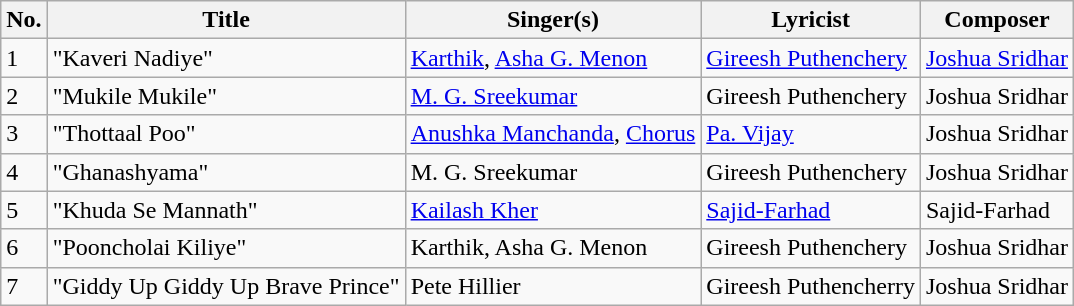<table class="wikitable">
<tr>
<th>No.</th>
<th>Title</th>
<th>Singer(s)</th>
<th>Lyricist</th>
<th>Composer</th>
</tr>
<tr>
<td>1</td>
<td>"Kaveri Nadiye"</td>
<td><a href='#'>Karthik</a>, <a href='#'>Asha G. Menon</a></td>
<td><a href='#'>Gireesh Puthenchery</a></td>
<td><a href='#'>Joshua Sridhar</a></td>
</tr>
<tr>
<td>2</td>
<td>"Mukile Mukile"</td>
<td><a href='#'>M. G. Sreekumar</a></td>
<td>Gireesh Puthenchery</td>
<td>Joshua Sridhar</td>
</tr>
<tr>
<td>3</td>
<td>"Thottaal Poo"</td>
<td><a href='#'>Anushka Manchanda</a>, <a href='#'>Chorus</a></td>
<td><a href='#'>Pa. Vijay</a></td>
<td>Joshua Sridhar</td>
</tr>
<tr>
<td>4</td>
<td>"Ghanashyama"</td>
<td>M. G. Sreekumar</td>
<td>Gireesh Puthenchery</td>
<td>Joshua Sridhar</td>
</tr>
<tr>
<td>5</td>
<td>"Khuda Se Mannath"</td>
<td><a href='#'>Kailash Kher</a></td>
<td><a href='#'>Sajid-Farhad</a></td>
<td>Sajid-Farhad</td>
</tr>
<tr>
<td>6</td>
<td>"Pooncholai Kiliye"</td>
<td Karthik (actor)>Karthik, Asha G. Menon</td>
<td>Gireesh Puthenchery</td>
<td>Joshua Sridhar</td>
</tr>
<tr>
<td>7</td>
<td>"Giddy Up Giddy Up Brave Prince"</td>
<td>Pete Hillier</td>
<td>Gireesh Puthencherry</td>
<td>Joshua Sridhar</td>
</tr>
</table>
